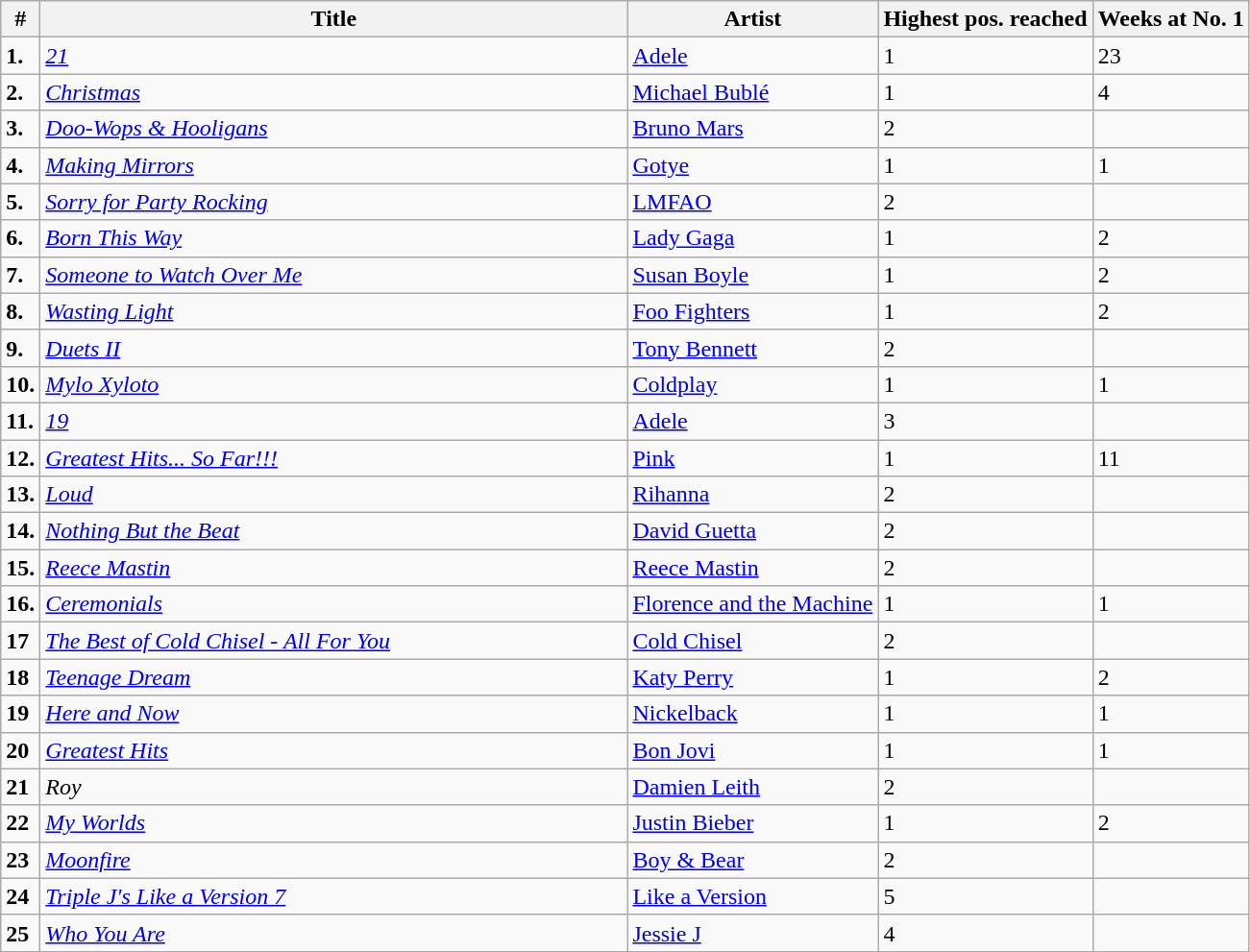<table class="wikitable">
<tr>
<th>#</th>
<th width="400">Title</th>
<th>Artist</th>
<th>Highest pos. reached</th>
<th>Weeks at No. 1</th>
</tr>
<tr>
<td><strong>1.</strong></td>
<td><em><a href='#'>21</a></em></td>
<td><a href='#'>Adele</a></td>
<td>1</td>
<td>23</td>
</tr>
<tr>
<td><strong>2.</strong></td>
<td><em><a href='#'>Christmas</a></em></td>
<td><a href='#'>Michael Bublé</a></td>
<td>1</td>
<td>4</td>
</tr>
<tr>
<td><strong>3.</strong></td>
<td><em><a href='#'>Doo-Wops & Hooligans</a></em></td>
<td><a href='#'>Bruno Mars</a></td>
<td>2</td>
<td></td>
</tr>
<tr>
<td><strong>4.</strong></td>
<td><em><a href='#'>Making Mirrors</a></em></td>
<td><a href='#'>Gotye</a></td>
<td>1</td>
<td>1</td>
</tr>
<tr>
<td><strong>5.</strong></td>
<td><em><a href='#'>Sorry for Party Rocking</a></em></td>
<td><a href='#'>LMFAO</a></td>
<td>2</td>
<td></td>
</tr>
<tr>
<td><strong>6.</strong></td>
<td><em><a href='#'>Born This Way</a></em></td>
<td><a href='#'>Lady Gaga</a></td>
<td>1</td>
<td>2</td>
</tr>
<tr>
<td><strong>7.</strong></td>
<td><em><a href='#'>Someone to Watch Over Me</a></em></td>
<td><a href='#'>Susan Boyle</a></td>
<td>1</td>
<td>2</td>
</tr>
<tr>
<td><strong>8.</strong></td>
<td><em><a href='#'>Wasting Light</a></em></td>
<td><a href='#'>Foo Fighters</a></td>
<td>1</td>
<td>2</td>
</tr>
<tr>
<td><strong>9.</strong></td>
<td><em><a href='#'>Duets II</a></em></td>
<td><a href='#'>Tony Bennett</a></td>
<td>2</td>
<td></td>
</tr>
<tr>
<td><strong>10.</strong></td>
<td><em><a href='#'>Mylo Xyloto</a></em></td>
<td><a href='#'>Coldplay</a></td>
<td>1</td>
<td>1</td>
</tr>
<tr>
<td><strong>11.</strong></td>
<td><em><a href='#'>19</a></em></td>
<td><a href='#'>Adele</a></td>
<td>3</td>
<td></td>
</tr>
<tr>
<td><strong>12.</strong></td>
<td><em><a href='#'>Greatest Hits... So Far!!!</a></em></td>
<td><a href='#'>Pink</a></td>
<td>1</td>
<td>11</td>
</tr>
<tr>
<td><strong>13.</strong></td>
<td><em><a href='#'>Loud</a></em></td>
<td><a href='#'>Rihanna</a></td>
<td>2</td>
<td></td>
</tr>
<tr>
<td><strong>14.</strong></td>
<td><em><a href='#'>Nothing But the Beat</a></em></td>
<td><a href='#'>David Guetta</a></td>
<td>2</td>
<td></td>
</tr>
<tr>
<td><strong>15.</strong></td>
<td><em><a href='#'>Reece Mastin</a></em></td>
<td><a href='#'>Reece Mastin</a></td>
<td>2</td>
<td></td>
</tr>
<tr>
<td><strong>16.</strong></td>
<td><em><a href='#'>Ceremonials</a></em></td>
<td><a href='#'>Florence and the Machine</a></td>
<td>1</td>
<td>1</td>
</tr>
<tr>
<td><strong>17</strong></td>
<td><em><a href='#'>The Best of Cold Chisel - All For You</a></em></td>
<td><a href='#'>Cold Chisel</a></td>
<td>2</td>
<td></td>
</tr>
<tr>
<td><strong>18</strong></td>
<td><em><a href='#'>Teenage Dream</a></em></td>
<td><a href='#'>Katy Perry</a></td>
<td>1</td>
<td>2</td>
</tr>
<tr>
<td><strong>19</strong></td>
<td><em><a href='#'>Here and Now</a></em></td>
<td><a href='#'>Nickelback</a></td>
<td>1</td>
<td>1</td>
</tr>
<tr>
<td><strong>20</strong></td>
<td><em><a href='#'>Greatest Hits</a></em></td>
<td><a href='#'>Bon Jovi</a></td>
<td>1</td>
<td>1</td>
</tr>
<tr>
<td><strong>21</strong></td>
<td><em>Roy</em></td>
<td><a href='#'>Damien Leith</a></td>
<td>2</td>
<td></td>
</tr>
<tr>
<td><strong>22</strong></td>
<td><em><a href='#'>My Worlds</a></em></td>
<td><a href='#'>Justin Bieber</a></td>
<td>1</td>
<td>2</td>
</tr>
<tr>
<td><strong>23</strong></td>
<td><em><a href='#'>Moonfire</a></em></td>
<td><a href='#'>Boy & Bear</a></td>
<td>2</td>
<td></td>
</tr>
<tr>
<td><strong>24</strong></td>
<td><em><a href='#'>Triple J's Like a Version 7</a></em></td>
<td><a href='#'>Like a Version</a></td>
<td>5</td>
<td></td>
</tr>
<tr>
<td><strong>25</strong></td>
<td><em><a href='#'>Who You Are</a></em></td>
<td><a href='#'>Jessie J</a></td>
<td>4</td>
<td></td>
</tr>
</table>
